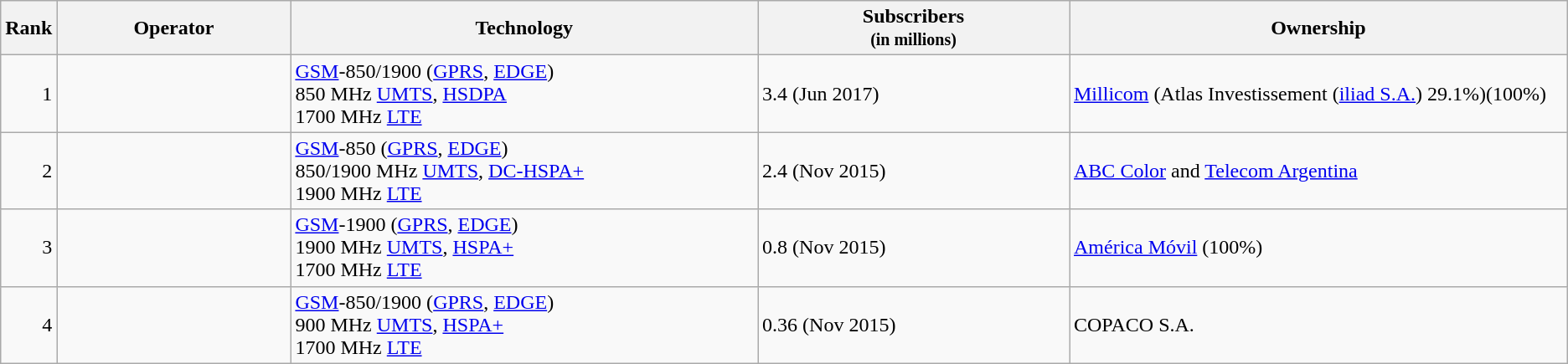<table class="wikitable">
<tr>
<th style="width:3%;">Rank</th>
<th style="width:15%;">Operator</th>
<th style="width:30%;">Technology</th>
<th style="width:20%;">Subscribers<br><small>(in millions)</small></th>
<th style="width:32%;">Ownership</th>
</tr>
<tr>
<td align=right>1</td>
<td></td>
<td><a href='#'>GSM</a>-850/1900 (<a href='#'>GPRS</a>, <a href='#'>EDGE</a>)<br>850 MHz <a href='#'>UMTS</a>, <a href='#'>HSDPA</a><br>1700 MHz <a href='#'>LTE</a></td>
<td>3.4 (Jun 2017)</td>
<td><a href='#'>Millicom</a> (Atlas Investissement (<a href='#'>iliad S.A.</a>) 29.1%)(100%)</td>
</tr>
<tr>
<td align=right>2</td>
<td></td>
<td><a href='#'>GSM</a>-850 (<a href='#'>GPRS</a>, <a href='#'>EDGE</a>)<br>850/1900 MHz <a href='#'>UMTS</a>, <a href='#'>DC-HSPA+</a><br>1900 MHz <a href='#'>LTE</a></td>
<td>2.4 (Nov 2015)</td>
<td><a href='#'>ABC Color</a> and <a href='#'>Telecom Argentina</a></td>
</tr>
<tr>
<td align=right>3</td>
<td></td>
<td><a href='#'>GSM</a>-1900 (<a href='#'>GPRS</a>, <a href='#'>EDGE</a>)<br>1900 MHz <a href='#'>UMTS</a>, <a href='#'>HSPA+</a><br>1700 MHz <a href='#'>LTE</a></td>
<td>0.8 (Nov 2015)</td>
<td><a href='#'>América Móvil</a> (100%)</td>
</tr>
<tr>
<td align=right>4</td>
<td></td>
<td><a href='#'>GSM</a>-850/1900 (<a href='#'>GPRS</a>, <a href='#'>EDGE</a>)<br>900 MHz <a href='#'>UMTS</a>, <a href='#'>HSPA+</a> <br>1700 MHz <a href='#'>LTE</a></td>
<td>0.36 (Nov 2015)</td>
<td>COPACO S.A.</td>
</tr>
</table>
